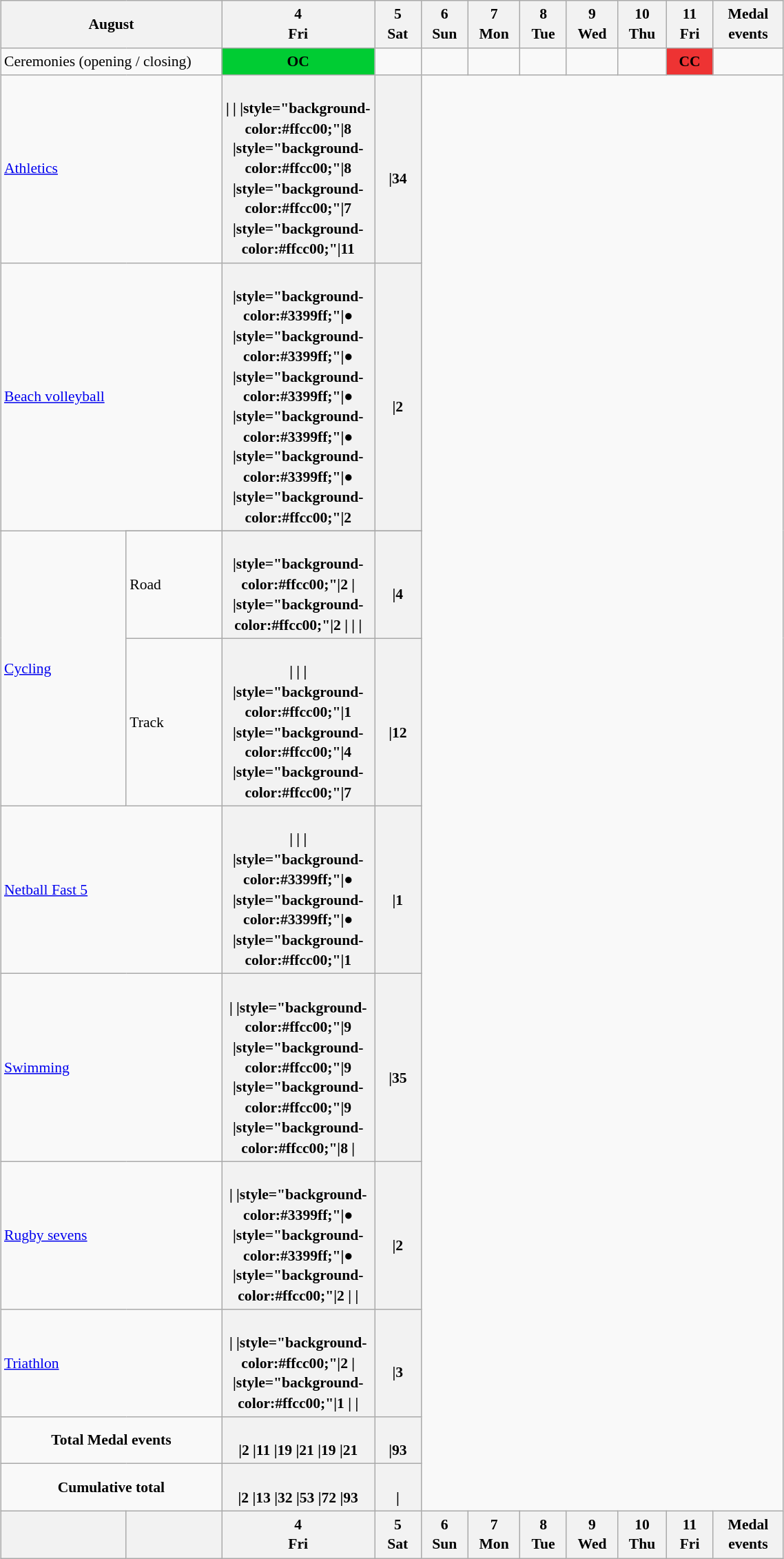<table class="wikitable" style="margin:0.5em auto; font-size:90%; line-height:1.35em; width:60%;">
<tr>
<th style="width:19%;" colspan=2>August</th>
<th style="width:4%;">4<br>Fri</th>
<th style="width:4%;">5<br>Sat</th>
<th style="width:4%;">6<br>Sun</th>
<th style="width:4%;">7<br>Mon</th>
<th style="width:4%;">8<br>Tue</th>
<th style="width:4%;">9<br>Wed</th>
<th style="width:4%;">10<br>Thu</th>
<th style="width:4%;">11<br>Fri</th>
<th style="width:6%;">Medal events</th>
</tr>
<tr>
<td style="text-align:left;" colspan=2>Ceremonies (opening / closing)</td>
<td style="background-color:#00cc33;text-align:center;"><strong>OC</strong></td>
<td></td>
<td></td>
<td></td>
<td></td>
<td></td>
<td></td>
<td style="background-color:#ee3333;text-align:center;"><strong>CC</strong></td>
<td></td>
</tr>
<tr style="text-align:center;">
<td style="text-align:left;" colspan=2> <a href='#'>Athletics</a></td>
<th><br>|
|
|style="background-color:#ffcc00;"|<strong>8</strong> 
|style="background-color:#ffcc00;"|<strong>8</strong> 
|style="background-color:#ffcc00;"|<strong>7</strong> 
|style="background-color:#ffcc00;"|<strong>11</strong></th>
<th><br>|<strong>34</strong></th>
</tr>
<tr style="text-align:center;">
<td style="text-align:left;" colspan=2> <a href='#'>Beach volleyball</a></td>
<th><br>|style="background-color:#3399ff;"|● 
|style="background-color:#3399ff;"|● 
|style="background-color:#3399ff;"|● 
|style="background-color:#3399ff;"|●
|style="background-color:#3399ff;"|● 
|style="background-color:#ffcc00;"|<strong>2</strong></th>
<th><br>|<strong>2</strong></th>
</tr>
<tr style="text-align:center;">
<td align=left rowspan=3><a href='#'>Cycling</a></td>
</tr>
<tr style="text-align:center;">
<td style="text-align:left;"> Road</td>
<th><br>|style="background-color:#ffcc00;"|<strong>2</strong> 
|
|style="background-color:#ffcc00;"|<strong>2</strong> 
|
|
|</th>
<th><br>|<strong>4</strong></th>
</tr>
<tr style="text-align:center;">
<td style="text-align:left;"> Track</td>
<th><br>|
|
|
|style="background-color:#ffcc00;"|<strong>1</strong> 
|style="background-color:#ffcc00;"|<strong>4</strong> 
|style="background-color:#ffcc00;"|<strong>7</strong></th>
<th><br>|<strong>12</strong></th>
</tr>
<tr style="text-align:center;">
<td style="text-align:left;" colspan=2> <a href='#'>Netball Fast 5</a></td>
<th><br>|
|
|
|style="background-color:#3399ff;"|● 
|style="background-color:#3399ff;"|● 
|style="background-color:#ffcc00;"|<strong>1</strong></th>
<th><br>|<strong>1</strong></th>
</tr>
<tr style="text-align:center;">
<td style="text-align:left;"colspan=2> <a href='#'>Swimming</a></td>
<th><br>|
|style="background-color:#ffcc00;"|<strong>9</strong> 
|style="background-color:#ffcc00;"|<strong>9</strong> 
|style="background-color:#ffcc00;"|<strong>9</strong> 
|style="background-color:#ffcc00;"|<strong>8</strong> 
|</th>
<th><br>|<strong>35</strong></th>
</tr>
<tr style="text-align:center;">
<td style="text-align:left;" colspan=2> <a href='#'>Rugby sevens</a></td>
<th><br>|
|style="background-color:#3399ff;"|● 
|style="background-color:#3399ff;"|● 
|style="background-color:#ffcc00;"|<strong>2</strong> 
|
|</th>
<th><br>|<strong>2</strong></th>
</tr>
<tr style="text-align:center;">
<td style="text-align:left;" colspan=2> <a href='#'>Triathlon</a></td>
<th><br>|
|style="background-color:#ffcc00;"|<strong>2</strong> 
|
|style="background-color:#ffcc00;"|<strong>1</strong> 
|
|</th>
<th><br>|<strong>3</strong></th>
</tr>
<tr style="text-align:center;">
<td colspan=2><strong>Total Medal events</strong></td>
<th><br>|<strong>2</strong> 
|<strong>11</strong>
|<strong>19</strong> 
|<strong>21</strong>
|<strong>19</strong>
|<strong>21</strong></th>
<th><br>|<strong>93</strong></th>
</tr>
<tr style="text-align:center;">
<td colspan=2><strong>Cumulative total</strong></td>
<th><br>|<strong>2</strong>
|<strong>13</strong>
|<strong>32</strong>
|<strong>53</strong>
|<strong>72</strong>
|<strong>93</strong></th>
<th><br>|</th>
</tr>
<tr>
<th></th>
<th></th>
<th>4<br>Fri</th>
<th>5<br>Sat</th>
<th>6<br>Sun</th>
<th>7<br>Mon</th>
<th>8<br>Tue</th>
<th>9<br>Wed</th>
<th>10<br>Thu</th>
<th>11<br>Fri</th>
<th>Medal events</th>
</tr>
</table>
